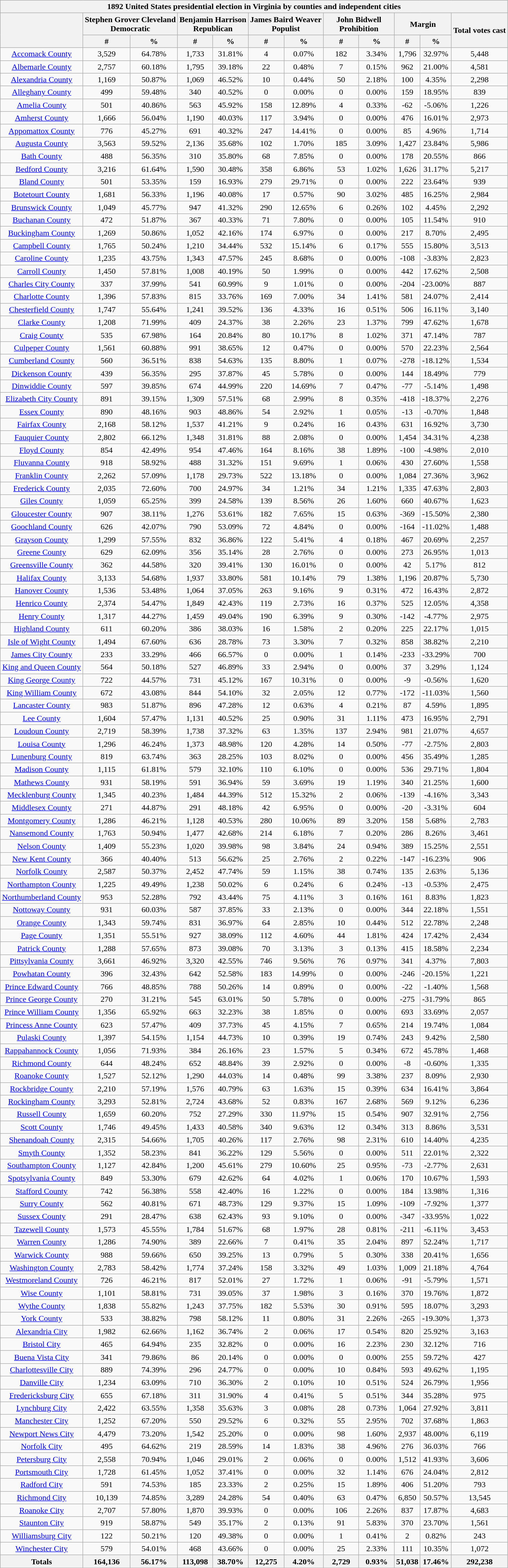<table class="wikitable sortable mw-collapsible mw-collapsed">
<tr>
<th colspan="12">1892 United States presidential election in Virginia by counties and independent cities</th>
</tr>
<tr>
<th rowspan="2" class="unsortable"></th>
<th style="text-align:center;" colspan="2">Stephen Grover Cleveland<br>Democratic</th>
<th style="text-align:center;" colspan="2">Benjamin Harrison<br>Republican</th>
<th style="text-align:center;" colspan="2">James Baird Weaver<br>Populist</th>
<th style="text-align:center;" colspan="2">John Bidwell<br>Prohibition</th>
<th style="text-align:center;" colspan="2">Margin</th>
<th rowspan="2" style="text-align:center;" data-sort-type="number">Total votes cast</th>
</tr>
<tr>
<th style="text-align:center;" data-sort-type="number">#</th>
<th style="text-align:center;" data-sort-type="number">%</th>
<th style="text-align:center;" data-sort-type="number">#</th>
<th style="text-align:center;" data-sort-type="number">%</th>
<th style="text-align:center;" data-sort-type="number">#</th>
<th style="text-align:center;" data-sort-type="number">%</th>
<th width="7%" data-sort-type="number">#</th>
<th width="7%" data-sort-type="number">%</th>
<th style="text-align:center;" data-sort-type="number">#</th>
<th style="text-align:center;" data-sort-type="number">%</th>
</tr>
<tr style="text-align:center;">
<td><a href='#'>Accomack County</a></td>
<td>3,529</td>
<td>64.78%</td>
<td>1,733</td>
<td>31.81%</td>
<td>4</td>
<td>0.07%</td>
<td>182</td>
<td>3.34%</td>
<td>1,796</td>
<td>32.97%</td>
<td>5,448</td>
</tr>
<tr style="text-align:center;">
<td><a href='#'>Albemarle County</a></td>
<td>2,757</td>
<td>60.18%</td>
<td>1,795</td>
<td>39.18%</td>
<td>22</td>
<td>0.48%</td>
<td>7</td>
<td>0.15%</td>
<td>962</td>
<td>21.00%</td>
<td>4,581</td>
</tr>
<tr style="text-align:center;">
<td><a href='#'>Alexandria County</a></td>
<td>1,169</td>
<td>50.87%</td>
<td>1,069</td>
<td>46.52%</td>
<td>10</td>
<td>0.44%</td>
<td>50</td>
<td>2.18%</td>
<td>100</td>
<td>4.35%</td>
<td>2,298</td>
</tr>
<tr style="text-align:center;">
<td><a href='#'>Alleghany County</a></td>
<td>499</td>
<td>59.48%</td>
<td>340</td>
<td>40.52%</td>
<td>0</td>
<td>0.00%</td>
<td>0</td>
<td>0.00%</td>
<td>159</td>
<td>18.95%</td>
<td>839</td>
</tr>
<tr style="text-align:center;">
<td><a href='#'>Amelia County</a></td>
<td>501</td>
<td>40.86%</td>
<td>563</td>
<td>45.92%</td>
<td>158</td>
<td>12.89%</td>
<td>4</td>
<td>0.33%</td>
<td>-62</td>
<td>-5.06%</td>
<td>1,226</td>
</tr>
<tr style="text-align:center;">
<td><a href='#'>Amherst County</a></td>
<td>1,666</td>
<td>56.04%</td>
<td>1,190</td>
<td>40.03%</td>
<td>117</td>
<td>3.94%</td>
<td>0</td>
<td>0.00%</td>
<td>476</td>
<td>16.01%</td>
<td>2,973</td>
</tr>
<tr style="text-align:center;">
<td><a href='#'>Appomattox County</a></td>
<td>776</td>
<td>45.27%</td>
<td>691</td>
<td>40.32%</td>
<td>247</td>
<td>14.41%</td>
<td>0</td>
<td>0.00%</td>
<td>85</td>
<td>4.96%</td>
<td>1,714</td>
</tr>
<tr style="text-align:center;">
<td><a href='#'>Augusta County</a></td>
<td>3,563</td>
<td>59.52%</td>
<td>2,136</td>
<td>35.68%</td>
<td>102</td>
<td>1.70%</td>
<td>185</td>
<td>3.09%</td>
<td>1,427</td>
<td>23.84%</td>
<td>5,986</td>
</tr>
<tr style="text-align:center;">
<td><a href='#'>Bath County</a></td>
<td>488</td>
<td>56.35%</td>
<td>310</td>
<td>35.80%</td>
<td>68</td>
<td>7.85%</td>
<td>0</td>
<td>0.00%</td>
<td>178</td>
<td>20.55%</td>
<td>866</td>
</tr>
<tr style="text-align:center;">
<td><a href='#'>Bedford County</a></td>
<td>3,216</td>
<td>61.64%</td>
<td>1,590</td>
<td>30.48%</td>
<td>358</td>
<td>6.86%</td>
<td>53</td>
<td>1.02%</td>
<td>1,626</td>
<td>31.17%</td>
<td>5,217</td>
</tr>
<tr style="text-align:center;">
<td><a href='#'>Bland County</a></td>
<td>501</td>
<td>53.35%</td>
<td>159</td>
<td>16.93%</td>
<td>279</td>
<td>29.71%</td>
<td>0</td>
<td>0.00%</td>
<td>222</td>
<td>23.64%</td>
<td>939</td>
</tr>
<tr style="text-align:center;">
<td><a href='#'>Botetourt County</a></td>
<td>1,681</td>
<td>56.33%</td>
<td>1,196</td>
<td>40.08%</td>
<td>17</td>
<td>0.57%</td>
<td>90</td>
<td>3.02%</td>
<td>485</td>
<td>16.25%</td>
<td>2,984</td>
</tr>
<tr style="text-align:center;">
<td><a href='#'>Brunswick County</a></td>
<td>1,049</td>
<td>45.77%</td>
<td>947</td>
<td>41.32%</td>
<td>290</td>
<td>12.65%</td>
<td>6</td>
<td>0.26%</td>
<td>102</td>
<td>4.45%</td>
<td>2,292</td>
</tr>
<tr style="text-align:center;">
<td><a href='#'>Buchanan County</a></td>
<td>472</td>
<td>51.87%</td>
<td>367</td>
<td>40.33%</td>
<td>71</td>
<td>7.80%</td>
<td>0</td>
<td>0.00%</td>
<td>105</td>
<td>11.54%</td>
<td>910</td>
</tr>
<tr style="text-align:center;">
<td><a href='#'>Buckingham County</a></td>
<td>1,269</td>
<td>50.86%</td>
<td>1,052</td>
<td>42.16%</td>
<td>174</td>
<td>6.97%</td>
<td>0</td>
<td>0.00%</td>
<td>217</td>
<td>8.70%</td>
<td>2,495</td>
</tr>
<tr style="text-align:center;">
<td><a href='#'>Campbell County</a></td>
<td>1,765</td>
<td>50.24%</td>
<td>1,210</td>
<td>34.44%</td>
<td>532</td>
<td>15.14%</td>
<td>6</td>
<td>0.17%</td>
<td>555</td>
<td>15.80%</td>
<td>3,513</td>
</tr>
<tr style="text-align:center;">
<td><a href='#'>Caroline County</a></td>
<td>1,235</td>
<td>43.75%</td>
<td>1,343</td>
<td>47.57%</td>
<td>245</td>
<td>8.68%</td>
<td>0</td>
<td>0.00%</td>
<td>-108</td>
<td>-3.83%</td>
<td>2,823</td>
</tr>
<tr style="text-align:center;">
<td><a href='#'>Carroll County</a></td>
<td>1,450</td>
<td>57.81%</td>
<td>1,008</td>
<td>40.19%</td>
<td>50</td>
<td>1.99%</td>
<td>0</td>
<td>0.00%</td>
<td>442</td>
<td>17.62%</td>
<td>2,508</td>
</tr>
<tr style="text-align:center;">
<td><a href='#'>Charles City County</a></td>
<td>337</td>
<td>37.99%</td>
<td>541</td>
<td>60.99%</td>
<td>9</td>
<td>1.01%</td>
<td>0</td>
<td>0.00%</td>
<td>-204</td>
<td>-23.00%</td>
<td>887</td>
</tr>
<tr style="text-align:center;">
<td><a href='#'>Charlotte County</a></td>
<td>1,396</td>
<td>57.83%</td>
<td>815</td>
<td>33.76%</td>
<td>169</td>
<td>7.00%</td>
<td>34</td>
<td>1.41%</td>
<td>581</td>
<td>24.07%</td>
<td>2,414</td>
</tr>
<tr style="text-align:center;">
<td><a href='#'>Chesterfield County</a></td>
<td>1,747</td>
<td>55.64%</td>
<td>1,241</td>
<td>39.52%</td>
<td>136</td>
<td>4.33%</td>
<td>16</td>
<td>0.51%</td>
<td>506</td>
<td>16.11%</td>
<td>3,140</td>
</tr>
<tr style="text-align:center;">
<td><a href='#'>Clarke County</a></td>
<td>1,208</td>
<td>71.99%</td>
<td>409</td>
<td>24.37%</td>
<td>38</td>
<td>2.26%</td>
<td>23</td>
<td>1.37%</td>
<td>799</td>
<td>47.62%</td>
<td>1,678</td>
</tr>
<tr style="text-align:center;">
<td><a href='#'>Craig County</a></td>
<td>535</td>
<td>67.98%</td>
<td>164</td>
<td>20.84%</td>
<td>80</td>
<td>10.17%</td>
<td>8</td>
<td>1.02%</td>
<td>371</td>
<td>47.14%</td>
<td>787</td>
</tr>
<tr style="text-align:center;">
<td><a href='#'>Culpeper County</a></td>
<td>1,561</td>
<td>60.88%</td>
<td>991</td>
<td>38.65%</td>
<td>12</td>
<td>0.47%</td>
<td>0</td>
<td>0.00%</td>
<td>570</td>
<td>22.23%</td>
<td>2,564</td>
</tr>
<tr style="text-align:center;">
<td><a href='#'>Cumberland County</a></td>
<td>560</td>
<td>36.51%</td>
<td>838</td>
<td>54.63%</td>
<td>135</td>
<td>8.80%</td>
<td>1</td>
<td>0.07%</td>
<td>-278</td>
<td>-18.12%</td>
<td>1,534</td>
</tr>
<tr style="text-align:center;">
<td><a href='#'>Dickenson County</a></td>
<td>439</td>
<td>56.35%</td>
<td>295</td>
<td>37.87%</td>
<td>45</td>
<td>5.78%</td>
<td>0</td>
<td>0.00%</td>
<td>144</td>
<td>18.49%</td>
<td>779</td>
</tr>
<tr style="text-align:center;">
<td><a href='#'>Dinwiddie County</a></td>
<td>597</td>
<td>39.85%</td>
<td>674</td>
<td>44.99%</td>
<td>220</td>
<td>14.69%</td>
<td>7</td>
<td>0.47%</td>
<td>-77</td>
<td>-5.14%</td>
<td>1,498</td>
</tr>
<tr style="text-align:center;">
<td><a href='#'>Elizabeth City County</a></td>
<td>891</td>
<td>39.15%</td>
<td>1,309</td>
<td>57.51%</td>
<td>68</td>
<td>2.99%</td>
<td>8</td>
<td>0.35%</td>
<td>-418</td>
<td>-18.37%</td>
<td>2,276</td>
</tr>
<tr style="text-align:center;">
<td><a href='#'>Essex County</a></td>
<td>890</td>
<td>48.16%</td>
<td>903</td>
<td>48.86%</td>
<td>54</td>
<td>2.92%</td>
<td>1</td>
<td>0.05%</td>
<td>-13</td>
<td>-0.70%</td>
<td>1,848</td>
</tr>
<tr style="text-align:center;">
<td><a href='#'>Fairfax County</a></td>
<td>2,168</td>
<td>58.12%</td>
<td>1,537</td>
<td>41.21%</td>
<td>9</td>
<td>0.24%</td>
<td>16</td>
<td>0.43%</td>
<td>631</td>
<td>16.92%</td>
<td>3,730</td>
</tr>
<tr style="text-align:center;">
<td><a href='#'>Fauquier County</a></td>
<td>2,802</td>
<td>66.12%</td>
<td>1,348</td>
<td>31.81%</td>
<td>88</td>
<td>2.08%</td>
<td>0</td>
<td>0.00%</td>
<td>1,454</td>
<td>34.31%</td>
<td>4,238</td>
</tr>
<tr style="text-align:center;">
<td><a href='#'>Floyd County</a></td>
<td>854</td>
<td>42.49%</td>
<td>954</td>
<td>47.46%</td>
<td>164</td>
<td>8.16%</td>
<td>38</td>
<td>1.89%</td>
<td>-100</td>
<td>-4.98%</td>
<td>2,010</td>
</tr>
<tr style="text-align:center;">
<td><a href='#'>Fluvanna County</a></td>
<td>918</td>
<td>58.92%</td>
<td>488</td>
<td>31.32%</td>
<td>151</td>
<td>9.69%</td>
<td>1</td>
<td>0.06%</td>
<td>430</td>
<td>27.60%</td>
<td>1,558</td>
</tr>
<tr style="text-align:center;">
<td><a href='#'>Franklin County</a></td>
<td>2,262</td>
<td>57.09%</td>
<td>1,178</td>
<td>29.73%</td>
<td>522</td>
<td>13.18%</td>
<td>0</td>
<td>0.00%</td>
<td>1,084</td>
<td>27.36%</td>
<td>3,962</td>
</tr>
<tr style="text-align:center;">
<td><a href='#'>Frederick County</a></td>
<td>2,035</td>
<td>72.60%</td>
<td>700</td>
<td>24.97%</td>
<td>34</td>
<td>1.21%</td>
<td>34</td>
<td>1.21%</td>
<td>1,335</td>
<td>47.63%</td>
<td>2,803</td>
</tr>
<tr style="text-align:center;">
<td><a href='#'>Giles County</a></td>
<td>1,059</td>
<td>65.25%</td>
<td>399</td>
<td>24.58%</td>
<td>139</td>
<td>8.56%</td>
<td>26</td>
<td>1.60%</td>
<td>660</td>
<td>40.67%</td>
<td>1,623</td>
</tr>
<tr style="text-align:center;">
<td><a href='#'>Gloucester County</a></td>
<td>907</td>
<td>38.11%</td>
<td>1,276</td>
<td>53.61%</td>
<td>182</td>
<td>7.65%</td>
<td>15</td>
<td>0.63%</td>
<td>-369</td>
<td>-15.50%</td>
<td>2,380</td>
</tr>
<tr style="text-align:center;">
<td><a href='#'>Goochland County</a></td>
<td>626</td>
<td>42.07%</td>
<td>790</td>
<td>53.09%</td>
<td>72</td>
<td>4.84%</td>
<td>0</td>
<td>0.00%</td>
<td>-164</td>
<td>-11.02%</td>
<td>1,488</td>
</tr>
<tr style="text-align:center;">
<td><a href='#'>Grayson County</a></td>
<td>1,299</td>
<td>57.55%</td>
<td>832</td>
<td>36.86%</td>
<td>122</td>
<td>5.41%</td>
<td>4</td>
<td>0.18%</td>
<td>467</td>
<td>20.69%</td>
<td>2,257</td>
</tr>
<tr style="text-align:center;">
<td><a href='#'>Greene County</a></td>
<td>629</td>
<td>62.09%</td>
<td>356</td>
<td>35.14%</td>
<td>28</td>
<td>2.76%</td>
<td>0</td>
<td>0.00%</td>
<td>273</td>
<td>26.95%</td>
<td>1,013</td>
</tr>
<tr style="text-align:center;">
<td><a href='#'>Greensville County</a></td>
<td>362</td>
<td>44.58%</td>
<td>320</td>
<td>39.41%</td>
<td>130</td>
<td>16.01%</td>
<td>0</td>
<td>0.00%</td>
<td>42</td>
<td>5.17%</td>
<td>812</td>
</tr>
<tr style="text-align:center;">
<td><a href='#'>Halifax County</a></td>
<td>3,133</td>
<td>54.68%</td>
<td>1,937</td>
<td>33.80%</td>
<td>581</td>
<td>10.14%</td>
<td>79</td>
<td>1.38%</td>
<td>1,196</td>
<td>20.87%</td>
<td>5,730</td>
</tr>
<tr style="text-align:center;">
<td><a href='#'>Hanover County</a></td>
<td>1,536</td>
<td>53.48%</td>
<td>1,064</td>
<td>37.05%</td>
<td>263</td>
<td>9.16%</td>
<td>9</td>
<td>0.31%</td>
<td>472</td>
<td>16.43%</td>
<td>2,872</td>
</tr>
<tr style="text-align:center;">
<td><a href='#'>Henrico County</a></td>
<td>2,374</td>
<td>54.47%</td>
<td>1,849</td>
<td>42.43%</td>
<td>119</td>
<td>2.73%</td>
<td>16</td>
<td>0.37%</td>
<td>525</td>
<td>12.05%</td>
<td>4,358</td>
</tr>
<tr style="text-align:center;">
<td><a href='#'>Henry County</a></td>
<td>1,317</td>
<td>44.27%</td>
<td>1,459</td>
<td>49.04%</td>
<td>190</td>
<td>6.39%</td>
<td>9</td>
<td>0.30%</td>
<td>-142</td>
<td>-4.77%</td>
<td>2,975</td>
</tr>
<tr style="text-align:center;">
<td><a href='#'>Highland County</a></td>
<td>611</td>
<td>60.20%</td>
<td>386</td>
<td>38.03%</td>
<td>16</td>
<td>1.58%</td>
<td>2</td>
<td>0.20%</td>
<td>225</td>
<td>22.17%</td>
<td>1,015</td>
</tr>
<tr style="text-align:center;">
<td><a href='#'>Isle of Wight County</a></td>
<td>1,494</td>
<td>67.60%</td>
<td>636</td>
<td>28.78%</td>
<td>73</td>
<td>3.30%</td>
<td>7</td>
<td>0.32%</td>
<td>858</td>
<td>38.82%</td>
<td>2,210</td>
</tr>
<tr style="text-align:center;">
<td><a href='#'>James City County</a></td>
<td>233</td>
<td>33.29%</td>
<td>466</td>
<td>66.57%</td>
<td>0</td>
<td>0.00%</td>
<td>1</td>
<td>0.14%</td>
<td>-233</td>
<td>-33.29%</td>
<td>700</td>
</tr>
<tr style="text-align:center;">
<td><a href='#'>King and Queen County</a></td>
<td>564</td>
<td>50.18%</td>
<td>527</td>
<td>46.89%</td>
<td>33</td>
<td>2.94%</td>
<td>0</td>
<td>0.00%</td>
<td>37</td>
<td>3.29%</td>
<td>1,124</td>
</tr>
<tr style="text-align:center;">
<td><a href='#'>King George County</a></td>
<td>722</td>
<td>44.57%</td>
<td>731</td>
<td>45.12%</td>
<td>167</td>
<td>10.31%</td>
<td>0</td>
<td>0.00%</td>
<td>-9</td>
<td>-0.56%</td>
<td>1,620</td>
</tr>
<tr style="text-align:center;">
<td><a href='#'>King William County</a></td>
<td>672</td>
<td>43.08%</td>
<td>844</td>
<td>54.10%</td>
<td>32</td>
<td>2.05%</td>
<td>12</td>
<td>0.77%</td>
<td>-172</td>
<td>-11.03%</td>
<td>1,560</td>
</tr>
<tr style="text-align:center;">
<td><a href='#'>Lancaster County</a></td>
<td>983</td>
<td>51.87%</td>
<td>896</td>
<td>47.28%</td>
<td>12</td>
<td>0.63%</td>
<td>4</td>
<td>0.21%</td>
<td>87</td>
<td>4.59%</td>
<td>1,895</td>
</tr>
<tr style="text-align:center;">
<td><a href='#'>Lee County</a></td>
<td>1,604</td>
<td>57.47%</td>
<td>1,131</td>
<td>40.52%</td>
<td>25</td>
<td>0.90%</td>
<td>31</td>
<td>1.11%</td>
<td>473</td>
<td>16.95%</td>
<td>2,791</td>
</tr>
<tr style="text-align:center;">
<td><a href='#'>Loudoun County</a></td>
<td>2,719</td>
<td>58.39%</td>
<td>1,738</td>
<td>37.32%</td>
<td>63</td>
<td>1.35%</td>
<td>137</td>
<td>2.94%</td>
<td>981</td>
<td>21.07%</td>
<td>4,657</td>
</tr>
<tr style="text-align:center;">
<td><a href='#'>Louisa County</a></td>
<td>1,296</td>
<td>46.24%</td>
<td>1,373</td>
<td>48.98%</td>
<td>120</td>
<td>4.28%</td>
<td>14</td>
<td>0.50%</td>
<td>-77</td>
<td>-2.75%</td>
<td>2,803</td>
</tr>
<tr style="text-align:center;">
<td><a href='#'>Lunenburg County</a></td>
<td>819</td>
<td>63.74%</td>
<td>363</td>
<td>28.25%</td>
<td>103</td>
<td>8.02%</td>
<td>0</td>
<td>0.00%</td>
<td>456</td>
<td>35.49%</td>
<td>1,285</td>
</tr>
<tr style="text-align:center;">
<td><a href='#'>Madison County</a></td>
<td>1,115</td>
<td>61.81%</td>
<td>579</td>
<td>32.10%</td>
<td>110</td>
<td>6.10%</td>
<td>0</td>
<td>0.00%</td>
<td>536</td>
<td>29.71%</td>
<td>1,804</td>
</tr>
<tr style="text-align:center;">
<td><a href='#'>Mathews County</a></td>
<td>931</td>
<td>58.19%</td>
<td>591</td>
<td>36.94%</td>
<td>59</td>
<td>3.69%</td>
<td>19</td>
<td>1.19%</td>
<td>340</td>
<td>21.25%</td>
<td>1,600</td>
</tr>
<tr style="text-align:center;">
<td><a href='#'>Mecklenburg County</a></td>
<td>1,345</td>
<td>40.23%</td>
<td>1,484</td>
<td>44.39%</td>
<td>512</td>
<td>15.32%</td>
<td>2</td>
<td>0.06%</td>
<td>-139</td>
<td>-4.16%</td>
<td>3,343</td>
</tr>
<tr style="text-align:center;">
<td><a href='#'>Middlesex County</a></td>
<td>271</td>
<td>44.87%</td>
<td>291</td>
<td>48.18%</td>
<td>42</td>
<td>6.95%</td>
<td>0</td>
<td>0.00%</td>
<td>-20</td>
<td>-3.31%</td>
<td>604</td>
</tr>
<tr style="text-align:center;">
<td><a href='#'>Montgomery County</a></td>
<td>1,286</td>
<td>46.21%</td>
<td>1,128</td>
<td>40.53%</td>
<td>280</td>
<td>10.06%</td>
<td>89</td>
<td>3.20%</td>
<td>158</td>
<td>5.68%</td>
<td>2,783</td>
</tr>
<tr style="text-align:center;">
<td><a href='#'>Nansemond County</a></td>
<td>1,763</td>
<td>50.94%</td>
<td>1,477</td>
<td>42.68%</td>
<td>214</td>
<td>6.18%</td>
<td>7</td>
<td>0.20%</td>
<td>286</td>
<td>8.26%</td>
<td>3,461</td>
</tr>
<tr style="text-align:center;">
<td><a href='#'>Nelson County</a></td>
<td>1,409</td>
<td>55.23%</td>
<td>1,020</td>
<td>39.98%</td>
<td>98</td>
<td>3.84%</td>
<td>24</td>
<td>0.94%</td>
<td>389</td>
<td>15.25%</td>
<td>2,551</td>
</tr>
<tr style="text-align:center;">
<td><a href='#'>New Kent County</a></td>
<td>366</td>
<td>40.40%</td>
<td>513</td>
<td>56.62%</td>
<td>25</td>
<td>2.76%</td>
<td>2</td>
<td>0.22%</td>
<td>-147</td>
<td>-16.23%</td>
<td>906</td>
</tr>
<tr style="text-align:center;">
<td><a href='#'>Norfolk County</a></td>
<td>2,587</td>
<td>50.37%</td>
<td>2,452</td>
<td>47.74%</td>
<td>59</td>
<td>1.15%</td>
<td>38</td>
<td>0.74%</td>
<td>135</td>
<td>2.63%</td>
<td>5,136</td>
</tr>
<tr style="text-align:center;">
<td><a href='#'>Northampton County</a></td>
<td>1,225</td>
<td>49.49%</td>
<td>1,238</td>
<td>50.02%</td>
<td>6</td>
<td>0.24%</td>
<td>6</td>
<td>0.24%</td>
<td>-13</td>
<td>-0.53%</td>
<td>2,475</td>
</tr>
<tr style="text-align:center;">
<td><a href='#'>Northumberland County</a></td>
<td>953</td>
<td>52.28%</td>
<td>792</td>
<td>43.44%</td>
<td>75</td>
<td>4.11%</td>
<td>3</td>
<td>0.16%</td>
<td>161</td>
<td>8.83%</td>
<td>1,823</td>
</tr>
<tr style="text-align:center;">
<td><a href='#'>Nottoway County</a></td>
<td>931</td>
<td>60.03%</td>
<td>587</td>
<td>37.85%</td>
<td>33</td>
<td>2.13%</td>
<td>0</td>
<td>0.00%</td>
<td>344</td>
<td>22.18%</td>
<td>1,551</td>
</tr>
<tr style="text-align:center;">
<td><a href='#'>Orange County</a></td>
<td>1,343</td>
<td>59.74%</td>
<td>831</td>
<td>36.97%</td>
<td>64</td>
<td>2.85%</td>
<td>10</td>
<td>0.44%</td>
<td>512</td>
<td>22.78%</td>
<td>2,248</td>
</tr>
<tr style="text-align:center;">
<td><a href='#'>Page County</a></td>
<td>1,351</td>
<td>55.51%</td>
<td>927</td>
<td>38.09%</td>
<td>112</td>
<td>4.60%</td>
<td>44</td>
<td>1.81%</td>
<td>424</td>
<td>17.42%</td>
<td>2,434</td>
</tr>
<tr style="text-align:center;">
<td><a href='#'>Patrick County</a></td>
<td>1,288</td>
<td>57.65%</td>
<td>873</td>
<td>39.08%</td>
<td>70</td>
<td>3.13%</td>
<td>3</td>
<td>0.13%</td>
<td>415</td>
<td>18.58%</td>
<td>2,234</td>
</tr>
<tr style="text-align:center;">
<td><a href='#'>Pittsylvania County</a></td>
<td>3,661</td>
<td>46.92%</td>
<td>3,320</td>
<td>42.55%</td>
<td>746</td>
<td>9.56%</td>
<td>76</td>
<td>0.97%</td>
<td>341</td>
<td>4.37%</td>
<td>7,803</td>
</tr>
<tr style="text-align:center;">
<td><a href='#'>Powhatan County</a></td>
<td>396</td>
<td>32.43%</td>
<td>642</td>
<td>52.58%</td>
<td>183</td>
<td>14.99%</td>
<td>0</td>
<td>0.00%</td>
<td>-246</td>
<td>-20.15%</td>
<td>1,221</td>
</tr>
<tr style="text-align:center;">
<td><a href='#'>Prince Edward County</a></td>
<td>766</td>
<td>48.85%</td>
<td>788</td>
<td>50.26%</td>
<td>14</td>
<td>0.89%</td>
<td>0</td>
<td>0.00%</td>
<td>-22</td>
<td>-1.40%</td>
<td>1,568</td>
</tr>
<tr style="text-align:center;">
<td><a href='#'>Prince George County</a></td>
<td>270</td>
<td>31.21%</td>
<td>545</td>
<td>63.01%</td>
<td>50</td>
<td>5.78%</td>
<td>0</td>
<td>0.00%</td>
<td>-275</td>
<td>-31.79%</td>
<td>865</td>
</tr>
<tr style="text-align:center;">
<td><a href='#'>Prince William County</a></td>
<td>1,356</td>
<td>65.92%</td>
<td>663</td>
<td>32.23%</td>
<td>38</td>
<td>1.85%</td>
<td>0</td>
<td>0.00%</td>
<td>693</td>
<td>33.69%</td>
<td>2,057</td>
</tr>
<tr style="text-align:center;">
<td><a href='#'>Princess Anne County</a></td>
<td>623</td>
<td>57.47%</td>
<td>409</td>
<td>37.73%</td>
<td>45</td>
<td>4.15%</td>
<td>7</td>
<td>0.65%</td>
<td>214</td>
<td>19.74%</td>
<td>1,084</td>
</tr>
<tr style="text-align:center;">
<td><a href='#'>Pulaski County</a></td>
<td>1,397</td>
<td>54.15%</td>
<td>1,154</td>
<td>44.73%</td>
<td>10</td>
<td>0.39%</td>
<td>19</td>
<td>0.74%</td>
<td>243</td>
<td>9.42%</td>
<td>2,580</td>
</tr>
<tr style="text-align:center;">
<td><a href='#'>Rappahannock County</a></td>
<td>1,056</td>
<td>71.93%</td>
<td>384</td>
<td>26.16%</td>
<td>23</td>
<td>1.57%</td>
<td>5</td>
<td>0.34%</td>
<td>672</td>
<td>45.78%</td>
<td>1,468</td>
</tr>
<tr style="text-align:center;">
<td><a href='#'>Richmond County</a></td>
<td>644</td>
<td>48.24%</td>
<td>652</td>
<td>48.84%</td>
<td>39</td>
<td>2.92%</td>
<td>0</td>
<td>0.00%</td>
<td>-8</td>
<td>-0.60%</td>
<td>1,335</td>
</tr>
<tr style="text-align:center;">
<td><a href='#'>Roanoke County</a></td>
<td>1,527</td>
<td>52.12%</td>
<td>1,290</td>
<td>44.03%</td>
<td>14</td>
<td>0.48%</td>
<td>99</td>
<td>3.38%</td>
<td>237</td>
<td>8.09%</td>
<td>2,930</td>
</tr>
<tr style="text-align:center;">
<td><a href='#'>Rockbridge County</a></td>
<td>2,210</td>
<td>57.19%</td>
<td>1,576</td>
<td>40.79%</td>
<td>63</td>
<td>1.63%</td>
<td>15</td>
<td>0.39%</td>
<td>634</td>
<td>16.41%</td>
<td>3,864</td>
</tr>
<tr style="text-align:center;">
<td><a href='#'>Rockingham County</a></td>
<td>3,293</td>
<td>52.81%</td>
<td>2,724</td>
<td>43.68%</td>
<td>52</td>
<td>0.83%</td>
<td>167</td>
<td>2.68%</td>
<td>569</td>
<td>9.12%</td>
<td>6,236</td>
</tr>
<tr style="text-align:center;">
<td><a href='#'>Russell County</a></td>
<td>1,659</td>
<td>60.20%</td>
<td>752</td>
<td>27.29%</td>
<td>330</td>
<td>11.97%</td>
<td>15</td>
<td>0.54%</td>
<td>907</td>
<td>32.91%</td>
<td>2,756</td>
</tr>
<tr style="text-align:center;">
<td><a href='#'>Scott County</a></td>
<td>1,746</td>
<td>49.45%</td>
<td>1,433</td>
<td>40.58%</td>
<td>340</td>
<td>9.63%</td>
<td>12</td>
<td>0.34%</td>
<td>313</td>
<td>8.86%</td>
<td>3,531</td>
</tr>
<tr style="text-align:center;">
<td><a href='#'>Shenandoah County</a></td>
<td>2,315</td>
<td>54.66%</td>
<td>1,705</td>
<td>40.26%</td>
<td>117</td>
<td>2.76%</td>
<td>98</td>
<td>2.31%</td>
<td>610</td>
<td>14.40%</td>
<td>4,235</td>
</tr>
<tr style="text-align:center;">
<td><a href='#'>Smyth County</a></td>
<td>1,352</td>
<td>58.23%</td>
<td>841</td>
<td>36.22%</td>
<td>129</td>
<td>5.56%</td>
<td>0</td>
<td>0.00%</td>
<td>511</td>
<td>22.01%</td>
<td>2,322</td>
</tr>
<tr style="text-align:center;">
<td><a href='#'>Southampton County</a></td>
<td>1,127</td>
<td>42.84%</td>
<td>1,200</td>
<td>45.61%</td>
<td>279</td>
<td>10.60%</td>
<td>25</td>
<td>0.95%</td>
<td>-73</td>
<td>-2.77%</td>
<td>2,631</td>
</tr>
<tr style="text-align:center;">
<td><a href='#'>Spotsylvania County</a></td>
<td>849</td>
<td>53.30%</td>
<td>679</td>
<td>42.62%</td>
<td>64</td>
<td>4.02%</td>
<td>1</td>
<td>0.06%</td>
<td>170</td>
<td>10.67%</td>
<td>1,593</td>
</tr>
<tr style="text-align:center;">
<td><a href='#'>Stafford County</a></td>
<td>742</td>
<td>56.38%</td>
<td>558</td>
<td>42.40%</td>
<td>16</td>
<td>1.22%</td>
<td>0</td>
<td>0.00%</td>
<td>184</td>
<td>13.98%</td>
<td>1,316</td>
</tr>
<tr style="text-align:center;">
<td><a href='#'>Surry County</a></td>
<td>562</td>
<td>40.81%</td>
<td>671</td>
<td>48.73%</td>
<td>129</td>
<td>9.37%</td>
<td>15</td>
<td>1.09%</td>
<td>-109</td>
<td>-7.92%</td>
<td>1,377</td>
</tr>
<tr style="text-align:center;">
<td><a href='#'>Sussex County</a></td>
<td>291</td>
<td>28.47%</td>
<td>638</td>
<td>62.43%</td>
<td>93</td>
<td>9.10%</td>
<td>0</td>
<td>0.00%</td>
<td>-347</td>
<td>-33.95%</td>
<td>1,022</td>
</tr>
<tr style="text-align:center;">
<td><a href='#'>Tazewell County</a></td>
<td>1,573</td>
<td>45.55%</td>
<td>1,784</td>
<td>51.67%</td>
<td>68</td>
<td>1.97%</td>
<td>28</td>
<td>0.81%</td>
<td>-211</td>
<td>-6.11%</td>
<td>3,453</td>
</tr>
<tr style="text-align:center;">
<td><a href='#'>Warren County</a></td>
<td>1,286</td>
<td>74.90%</td>
<td>389</td>
<td>22.66%</td>
<td>7</td>
<td>0.41%</td>
<td>35</td>
<td>2.04%</td>
<td>897</td>
<td>52.24%</td>
<td>1,717</td>
</tr>
<tr style="text-align:center;">
<td><a href='#'>Warwick County</a></td>
<td>988</td>
<td>59.66%</td>
<td>650</td>
<td>39.25%</td>
<td>13</td>
<td>0.79%</td>
<td>5</td>
<td>0.30%</td>
<td>338</td>
<td>20.41%</td>
<td>1,656</td>
</tr>
<tr style="text-align:center;">
<td><a href='#'>Washington County</a></td>
<td>2,783</td>
<td>58.42%</td>
<td>1,774</td>
<td>37.24%</td>
<td>158</td>
<td>3.32%</td>
<td>49</td>
<td>1.03%</td>
<td>1,009</td>
<td>21.18%</td>
<td>4,764</td>
</tr>
<tr style="text-align:center;">
<td><a href='#'>Westmoreland County</a></td>
<td>726</td>
<td>46.21%</td>
<td>817</td>
<td>52.01%</td>
<td>27</td>
<td>1.72%</td>
<td>1</td>
<td>0.06%</td>
<td>-91</td>
<td>-5.79%</td>
<td>1,571</td>
</tr>
<tr style="text-align:center;">
<td><a href='#'>Wise County</a></td>
<td>1,101</td>
<td>58.81%</td>
<td>731</td>
<td>39.05%</td>
<td>37</td>
<td>1.98%</td>
<td>3</td>
<td>0.16%</td>
<td>370</td>
<td>19.76%</td>
<td>1,872</td>
</tr>
<tr style="text-align:center;">
<td><a href='#'>Wythe County</a></td>
<td>1,838</td>
<td>55.82%</td>
<td>1,243</td>
<td>37.75%</td>
<td>182</td>
<td>5.53%</td>
<td>30</td>
<td>0.91%</td>
<td>595</td>
<td>18.07%</td>
<td>3,293</td>
</tr>
<tr style="text-align:center;">
<td><a href='#'>York County</a></td>
<td>533</td>
<td>38.82%</td>
<td>798</td>
<td>58.12%</td>
<td>11</td>
<td>0.80%</td>
<td>31</td>
<td>2.26%</td>
<td>-265</td>
<td>-19.30%</td>
<td>1,373</td>
</tr>
<tr style="text-align:center;">
<td><a href='#'>Alexandria City</a></td>
<td>1,982</td>
<td>62.66%</td>
<td>1,162</td>
<td>36.74%</td>
<td>2</td>
<td>0.06%</td>
<td>17</td>
<td>0.54%</td>
<td>820</td>
<td>25.92%</td>
<td>3,163</td>
</tr>
<tr style="text-align:center;">
<td><a href='#'>Bristol City</a></td>
<td>465</td>
<td>64.94%</td>
<td>235</td>
<td>32.82%</td>
<td>0</td>
<td>0.00%</td>
<td>16</td>
<td>2.23%</td>
<td>230</td>
<td>32.12%</td>
<td>716</td>
</tr>
<tr style="text-align:center;">
<td><a href='#'>Buena Vista City</a></td>
<td>341</td>
<td>79.86%</td>
<td>86</td>
<td>20.14%</td>
<td>0</td>
<td>0.00%</td>
<td>0</td>
<td>0.00%</td>
<td>255</td>
<td>59.72%</td>
<td>427</td>
</tr>
<tr style="text-align:center;">
<td><a href='#'>Charlottesville City</a></td>
<td>889</td>
<td>74.39%</td>
<td>296</td>
<td>24.77%</td>
<td>0</td>
<td>0.00%</td>
<td>10</td>
<td>0.84%</td>
<td>593</td>
<td>49.62%</td>
<td>1,195</td>
</tr>
<tr style="text-align:center;">
<td><a href='#'>Danville City</a></td>
<td>1,234</td>
<td>63.09%</td>
<td>710</td>
<td>36.30%</td>
<td>2</td>
<td>0.10%</td>
<td>10</td>
<td>0.51%</td>
<td>524</td>
<td>26.79%</td>
<td>1,956</td>
</tr>
<tr style="text-align:center;">
<td><a href='#'>Fredericksburg City</a></td>
<td>655</td>
<td>67.18%</td>
<td>311</td>
<td>31.90%</td>
<td>4</td>
<td>0.41%</td>
<td>5</td>
<td>0.51%</td>
<td>344</td>
<td>35.28%</td>
<td>975</td>
</tr>
<tr style="text-align:center;">
<td><a href='#'>Lynchburg City</a></td>
<td>2,422</td>
<td>63.55%</td>
<td>1,358</td>
<td>35.63%</td>
<td>3</td>
<td>0.08%</td>
<td>28</td>
<td>0.73%</td>
<td>1,064</td>
<td>27.92%</td>
<td>3,811</td>
</tr>
<tr style="text-align:center;">
<td><a href='#'>Manchester City</a></td>
<td>1,252</td>
<td>67.20%</td>
<td>550</td>
<td>29.52%</td>
<td>6</td>
<td>0.32%</td>
<td>55</td>
<td>2.95%</td>
<td>702</td>
<td>37.68%</td>
<td>1,863</td>
</tr>
<tr style="text-align:center;">
<td><a href='#'>Newport News City</a></td>
<td>4,479</td>
<td>73.20%</td>
<td>1,542</td>
<td>25.20%</td>
<td>0</td>
<td>0.00%</td>
<td>98</td>
<td>1.60%</td>
<td>2,937</td>
<td>48.00%</td>
<td>6,119</td>
</tr>
<tr style="text-align:center;">
<td><a href='#'>Norfolk City</a></td>
<td>495</td>
<td>64.62%</td>
<td>219</td>
<td>28.59%</td>
<td>14</td>
<td>1.83%</td>
<td>38</td>
<td>4.96%</td>
<td>276</td>
<td>36.03%</td>
<td>766</td>
</tr>
<tr style="text-align:center;">
<td><a href='#'>Petersburg City</a></td>
<td>2,558</td>
<td>70.94%</td>
<td>1,046</td>
<td>29.01%</td>
<td>2</td>
<td>0.06%</td>
<td>0</td>
<td>0.00%</td>
<td>1,512</td>
<td>41.93%</td>
<td>3,606</td>
</tr>
<tr style="text-align:center;">
<td><a href='#'>Portsmouth City</a></td>
<td>1,728</td>
<td>61.45%</td>
<td>1,052</td>
<td>37.41%</td>
<td>0</td>
<td>0.00%</td>
<td>32</td>
<td>1.14%</td>
<td>676</td>
<td>24.04%</td>
<td>2,812</td>
</tr>
<tr style="text-align:center;">
<td><a href='#'>Radford City</a></td>
<td>591</td>
<td>74.53%</td>
<td>185</td>
<td>23.33%</td>
<td>2</td>
<td>0.25%</td>
<td>15</td>
<td>1.89%</td>
<td>406</td>
<td>51.20%</td>
<td>793</td>
</tr>
<tr style="text-align:center;">
<td><a href='#'>Richmond City</a></td>
<td>10,139</td>
<td>74.85%</td>
<td>3,289</td>
<td>24.28%</td>
<td>54</td>
<td>0.40%</td>
<td>63</td>
<td>0.47%</td>
<td>6,850</td>
<td>50.57%</td>
<td>13,545</td>
</tr>
<tr style="text-align:center;">
<td><a href='#'>Roanoke City</a></td>
<td>2,707</td>
<td>57.80%</td>
<td>1,870</td>
<td>39.93%</td>
<td>0</td>
<td>0.00%</td>
<td>106</td>
<td>2.26%</td>
<td>837</td>
<td>17.87%</td>
<td>4,683</td>
</tr>
<tr style="text-align:center;">
<td><a href='#'>Staunton City</a></td>
<td>919</td>
<td>58.87%</td>
<td>549</td>
<td>35.17%</td>
<td>2</td>
<td>0.13%</td>
<td>91</td>
<td>5.83%</td>
<td>370</td>
<td>23.70%</td>
<td>1,561</td>
</tr>
<tr style="text-align:center;">
<td><a href='#'>Williamsburg City</a></td>
<td>122</td>
<td>50.21%</td>
<td>120</td>
<td>49.38%</td>
<td>0</td>
<td>0.00%</td>
<td>1</td>
<td>0.41%</td>
<td>2</td>
<td>0.82%</td>
<td>243</td>
</tr>
<tr style="text-align:center;">
<td><a href='#'>Winchester City</a></td>
<td>579</td>
<td>54.01%</td>
<td>468</td>
<td>43.66%</td>
<td>0</td>
<td>0.00%</td>
<td>25</td>
<td>2.33%</td>
<td>111</td>
<td>10.35%</td>
<td>1,072</td>
</tr>
<tr style="text-align:center;">
<th>Totals</th>
<th>164,136</th>
<th>56.17%</th>
<th>113,098</th>
<th>38.70%</th>
<th>12,275</th>
<th>4.20%</th>
<th>2,729</th>
<th>0.93%</th>
<th>51,038</th>
<th>17.46%</th>
<th>292,238</th>
</tr>
</table>
